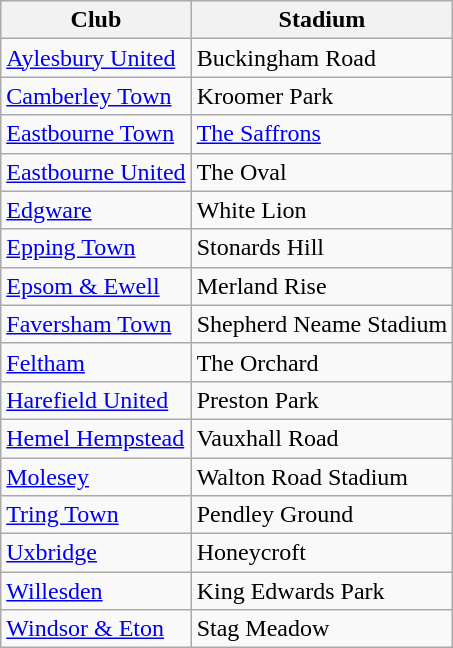<table class="wikitable sortable">
<tr>
<th>Club</th>
<th>Stadium</th>
</tr>
<tr>
<td><a href='#'>Aylesbury United</a></td>
<td>Buckingham Road</td>
</tr>
<tr>
<td><a href='#'>Camberley Town</a></td>
<td>Kroomer Park</td>
</tr>
<tr>
<td><a href='#'>Eastbourne Town</a></td>
<td><a href='#'>The Saffrons</a></td>
</tr>
<tr>
<td><a href='#'>Eastbourne United</a></td>
<td>The Oval</td>
</tr>
<tr>
<td><a href='#'>Edgware</a></td>
<td>White Lion</td>
</tr>
<tr>
<td><a href='#'>Epping Town</a></td>
<td>Stonards Hill</td>
</tr>
<tr>
<td><a href='#'>Epsom & Ewell</a></td>
<td>Merland Rise</td>
</tr>
<tr>
<td><a href='#'>Faversham Town</a></td>
<td>Shepherd Neame Stadium</td>
</tr>
<tr>
<td><a href='#'>Feltham</a></td>
<td>The Orchard</td>
</tr>
<tr>
<td><a href='#'>Harefield United</a></td>
<td>Preston Park</td>
</tr>
<tr>
<td><a href='#'>Hemel Hempstead</a></td>
<td>Vauxhall Road</td>
</tr>
<tr>
<td><a href='#'>Molesey</a></td>
<td>Walton Road Stadium</td>
</tr>
<tr>
<td><a href='#'>Tring Town</a></td>
<td>Pendley Ground</td>
</tr>
<tr>
<td><a href='#'>Uxbridge</a></td>
<td>Honeycroft</td>
</tr>
<tr>
<td><a href='#'>Willesden</a></td>
<td>King Edwards Park</td>
</tr>
<tr>
<td><a href='#'>Windsor & Eton</a></td>
<td>Stag Meadow</td>
</tr>
</table>
